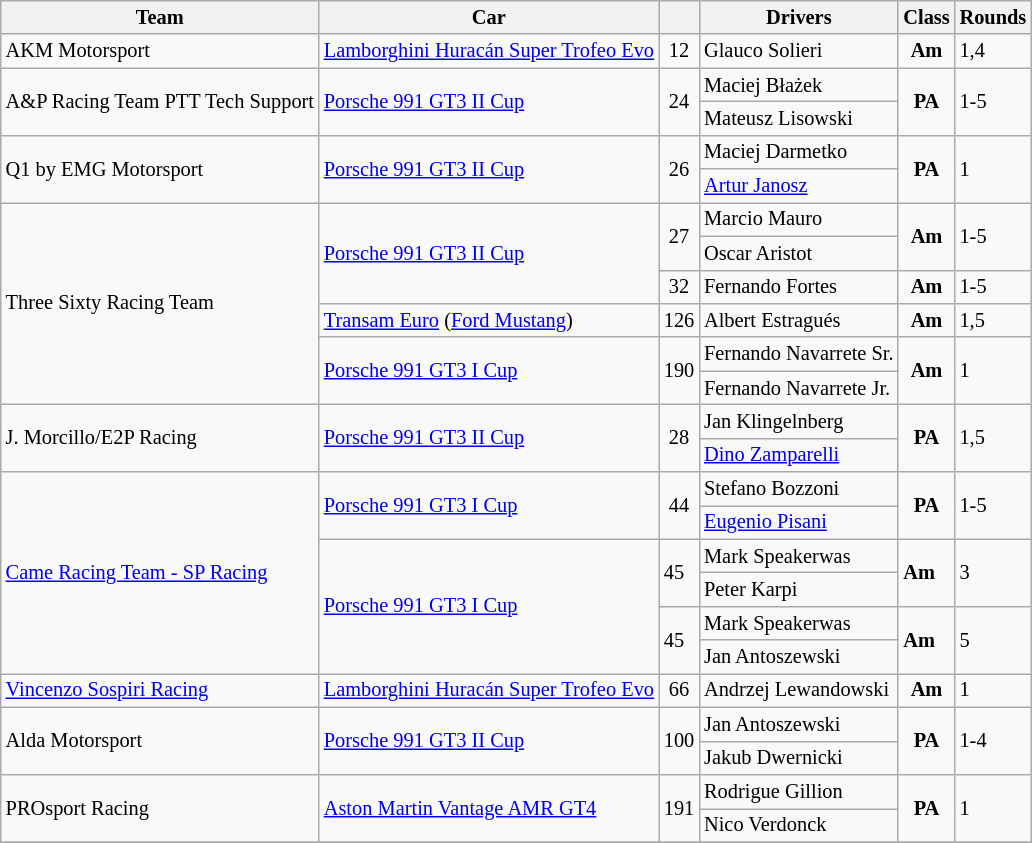<table class="wikitable" style="font-size: 85%">
<tr>
<th>Team</th>
<th>Car</th>
<th></th>
<th>Drivers</th>
<th>Class</th>
<th>Rounds</th>
</tr>
<tr>
<td> AKM Motorsport</td>
<td><a href='#'>Lamborghini Huracán Super Trofeo Evo</a></td>
<td align="center">12</td>
<td> Glauco Solieri</td>
<td align="center"><strong><span>Am</span></strong></td>
<td>1,4</td>
</tr>
<tr>
<td rowspan="2"> A&P Racing Team PTT Tech Support</td>
<td rowspan="2"><a href='#'>Porsche 991 GT3 II Cup</a></td>
<td rowspan=2 align="center">24</td>
<td> Maciej Błażek</td>
<td rowspan="2" align="center"><strong><span>PA</span></strong></td>
<td rowspan="2">1-5</td>
</tr>
<tr>
<td> Mateusz Lisowski</td>
</tr>
<tr>
<td rowspan="2"> Q1 by EMG Motorsport</td>
<td rowspan="2"><a href='#'>Porsche 991 GT3 II Cup</a></td>
<td rowspan=2 align="center">26</td>
<td> Maciej Darmetko</td>
<td rowspan="2" align="center"><strong><span>PA</span></strong></td>
<td rowspan="2">1</td>
</tr>
<tr>
<td> <a href='#'>Artur Janosz</a></td>
</tr>
<tr>
<td rowspan="6"> Three Sixty Racing Team</td>
<td rowspan="3"><a href='#'>Porsche 991 GT3 II Cup</a></td>
<td rowspan="2" align="center">27</td>
<td> Marcio Mauro</td>
<td rowspan="2" align="center"><strong><span>Am</span></strong></td>
<td rowspan="2">1-5</td>
</tr>
<tr>
<td> Oscar Aristot</td>
</tr>
<tr>
<td align="center">32</td>
<td> Fernando Fortes</td>
<td align="center"><strong><span>Am</span></strong></td>
<td>1-5</td>
</tr>
<tr>
<td><a href='#'>Transam Euro</a> (<a href='#'>Ford Mustang</a>)</td>
<td align="center">126</td>
<td> Albert Estragués</td>
<td align="center"><strong><span>Am</span></strong></td>
<td>1,5</td>
</tr>
<tr>
<td rowspan="2"><a href='#'>Porsche 991 GT3 I Cup</a></td>
<td rowspan="2" align="center">190</td>
<td> Fernando Navarrete Sr.</td>
<td rowspan="2" align="center"><strong><span>Am</span></strong></td>
<td rowspan="2">1</td>
</tr>
<tr>
<td> Fernando Navarrete Jr.</td>
</tr>
<tr>
<td rowspan="2"> J. Morcillo/E2P Racing</td>
<td rowspan="2"><a href='#'>Porsche 991 GT3 II Cup</a></td>
<td rowspan=2 align="center">28</td>
<td> Jan Klingelnberg</td>
<td rowspan="2" align="center"><strong><span>PA</span></strong></td>
<td rowspan="2">1,5</td>
</tr>
<tr>
<td> <a href='#'>Dino Zamparelli</a></td>
</tr>
<tr>
<td rowspan="6"> <a href='#'>Came Racing Team - SP Racing</a></td>
<td rowspan="2"><a href='#'>Porsche 991 GT3 I Cup</a></td>
<td rowspan="2" align="center">44</td>
<td> Stefano Bozzoni</td>
<td rowspan="2" align="center"><strong><span>PA</span></strong></td>
<td rowspan="2">1-5</td>
</tr>
<tr>
<td> <a href='#'>Eugenio Pisani</a></td>
</tr>
<tr>
<td rowspan="4"><a href='#'>Porsche 991 GT3 I Cup</a></td>
<td rowspan="2">45</td>
<td> Mark Speakerwas</td>
<td rowspan="2"><strong><span>Am</span></strong></td>
<td rowspan="2">3</td>
</tr>
<tr>
<td> Peter Karpi</td>
</tr>
<tr>
<td rowspan="2">45</td>
<td> Mark Speakerwas</td>
<td rowspan="2"><strong><span>Am</span></strong></td>
<td rowspan="2">5</td>
</tr>
<tr>
<td> Jan Antoszewski</td>
</tr>
<tr>
<td> <a href='#'>Vincenzo Sospiri Racing</a></td>
<td><a href='#'>Lamborghini Huracán Super Trofeo Evo</a></td>
<td align="center">66</td>
<td> Andrzej Lewandowski</td>
<td align="center"><strong><span>Am</span></strong></td>
<td>1</td>
</tr>
<tr>
<td rowspan="2"> Alda Motorsport</td>
<td rowspan="2"><a href='#'>Porsche 991 GT3 II Cup</a></td>
<td rowspan=2 align="center">100</td>
<td> Jan Antoszewski</td>
<td rowspan="2" align="center"><strong><span>PA</span></strong></td>
<td rowspan="2">1-4</td>
</tr>
<tr>
<td> Jakub Dwernicki</td>
</tr>
<tr>
<td rowspan="2"> PROsport Racing</td>
<td rowspan="2"><a href='#'>Aston Martin Vantage AMR GT4</a></td>
<td rowspan="2" align="center">191</td>
<td> Rodrigue Gillion</td>
<td rowspan="2" align="center"><strong><span>PA</span></strong></td>
<td rowspan="2">1</td>
</tr>
<tr>
<td> Nico Verdonck</td>
</tr>
<tr>
</tr>
</table>
